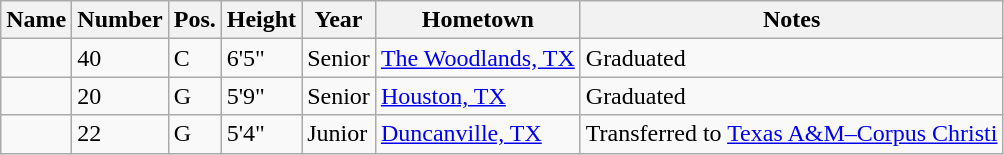<table class="wikitable sortable" border="1">
<tr>
<th>Name</th>
<th>Number</th>
<th>Pos.</th>
<th>Height</th>
<th>Year</th>
<th>Hometown</th>
<th class="unsortable">Notes</th>
</tr>
<tr>
<td></td>
<td>40</td>
<td>C</td>
<td>6'5"</td>
<td>Senior</td>
<td><a href='#'>The Woodlands, TX</a></td>
<td>Graduated</td>
</tr>
<tr>
<td></td>
<td>20</td>
<td>G</td>
<td>5'9"</td>
<td>Senior</td>
<td><a href='#'>Houston, TX</a></td>
<td>Graduated</td>
</tr>
<tr>
<td></td>
<td>22</td>
<td>G</td>
<td>5'4"</td>
<td>Junior</td>
<td><a href='#'>Duncanville, TX</a></td>
<td>Transferred to <a href='#'>Texas A&M–Corpus Christi</a></td>
</tr>
</table>
